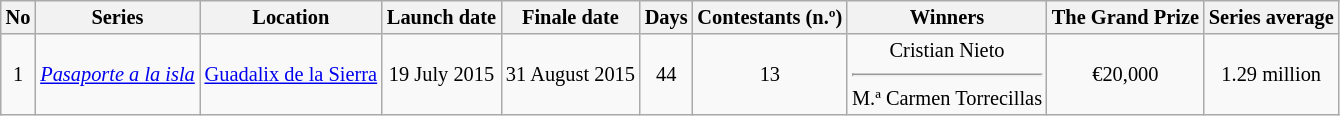<table class="wikitable" style="text-align:center; font-size:85%">
<tr>
<th>No</th>
<th>Series</th>
<th>Location</th>
<th>Launch date</th>
<th>Finale date</th>
<th>Days</th>
<th>Contestants (n.º)</th>
<th>Winners</th>
<th>The Grand Prize</th>
<th>Series average</th>
</tr>
<tr>
<td>1</td>
<td><em><a href='#'>Pasaporte a la isla</a></em></td>
<td><a href='#'>Guadalix de la Sierra</a></td>
<td>19 July 2015</td>
<td>31 August 2015</td>
<td>44</td>
<td>13</td>
<td>Cristian Nieto<hr>M.ª Carmen Torrecillas</td>
<td>€20,000</td>
<td>1.29 million</td>
</tr>
</table>
